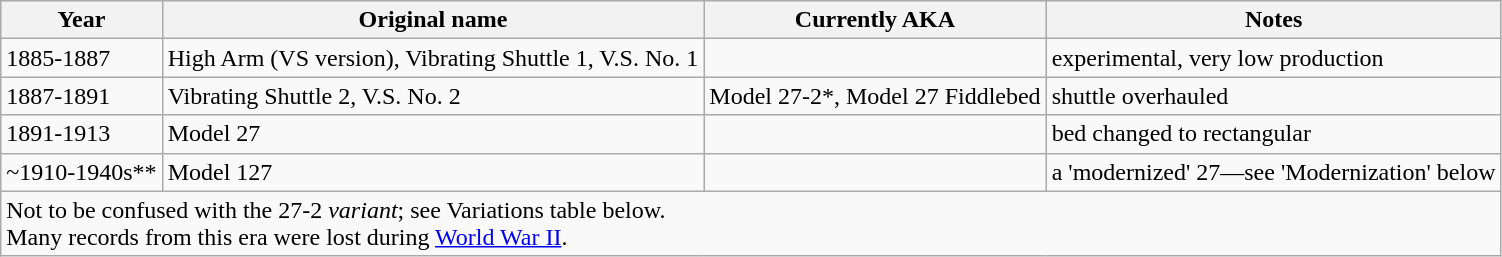<table border="1" class="wikitable" align="center">
<tr>
<th>Year</th>
<th>Original name</th>
<th>Currently AKA</th>
<th>Notes</th>
</tr>
<tr>
<td>1885-1887</td>
<td>High Arm (VS version), Vibrating Shuttle 1, V.S. No. 1</td>
<td> </td>
<td>experimental, very low production</td>
</tr>
<tr>
<td>1887-1891</td>
<td>Vibrating Shuttle 2, V.S. No. 2</td>
<td>Model 27-2*, Model 27 Fiddlebed</td>
<td>shuttle overhauled</td>
</tr>
<tr>
<td>1891-1913</td>
<td>Model 27</td>
<td> </td>
<td>bed changed to rectangular</td>
</tr>
<tr>
<td>~1910-1940s**</td>
<td>Model 127</td>
<td> </td>
<td>a 'modernized' 27—see 'Modernization' below</td>
</tr>
<tr>
<td colspan="4"> Not to be confused with the 27-2 <em>variant</em>; see Variations table below.<br> Many records from this era were lost during <a href='#'>World War II</a>.</td>
</tr>
</table>
